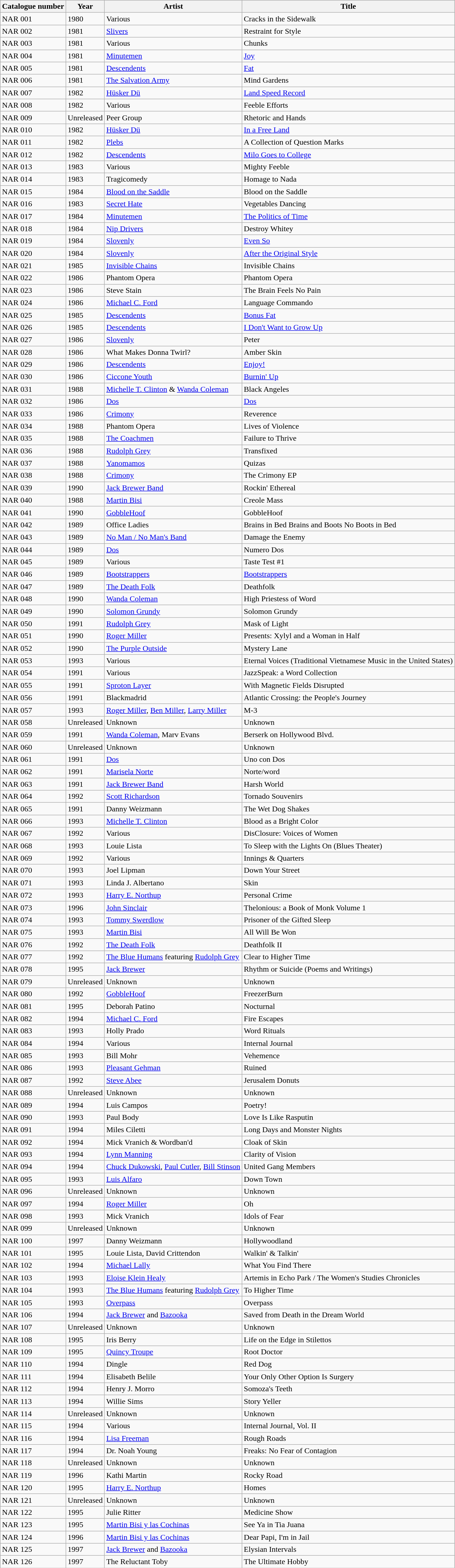<table class="wikitable sortable" style="margin-bottom: 10px;">
<tr>
<th>Catalogue number</th>
<th>Year</th>
<th>Artist</th>
<th class="unsortable">Title</th>
</tr>
<tr>
<td>NAR 001</td>
<td>1980</td>
<td>Various</td>
<td>Cracks in the Sidewalk</td>
</tr>
<tr>
<td>NAR 002</td>
<td>1981</td>
<td><a href='#'>Slivers</a></td>
<td>Restraint for Style</td>
</tr>
<tr>
<td>NAR 003</td>
<td>1981</td>
<td>Various</td>
<td>Chunks</td>
</tr>
<tr>
<td>NAR 004</td>
<td>1981</td>
<td><a href='#'>Minutemen</a></td>
<td><a href='#'>Joy</a></td>
</tr>
<tr>
<td>NAR 005</td>
<td>1981</td>
<td><a href='#'>Descendents</a></td>
<td><a href='#'>Fat</a></td>
</tr>
<tr>
<td>NAR 006</td>
<td>1981</td>
<td><a href='#'>The Salvation Army</a></td>
<td>Mind Gardens</td>
</tr>
<tr>
<td>NAR 007</td>
<td>1982</td>
<td><a href='#'>Hüsker Dü</a></td>
<td><a href='#'>Land Speed Record</a></td>
</tr>
<tr>
<td>NAR 008</td>
<td>1982</td>
<td>Various</td>
<td>Feeble Efforts</td>
</tr>
<tr>
<td>NAR 009</td>
<td>Unreleased</td>
<td>Peer Group</td>
<td>Rhetoric and Hands</td>
</tr>
<tr>
<td>NAR 010</td>
<td>1982</td>
<td><a href='#'>Hüsker Dü</a></td>
<td><a href='#'>In a Free Land</a></td>
</tr>
<tr>
<td>NAR 011</td>
<td>1982</td>
<td><a href='#'>Plebs</a></td>
<td>A Collection of Question Marks</td>
</tr>
<tr>
<td>NAR 012</td>
<td>1982</td>
<td><a href='#'>Descendents</a></td>
<td><a href='#'>Milo Goes to College</a></td>
</tr>
<tr>
<td>NAR 013</td>
<td>1983</td>
<td>Various</td>
<td>Mighty Feeble</td>
</tr>
<tr>
<td>NAR 014</td>
<td>1983</td>
<td>Tragicomedy</td>
<td>Homage to Nada</td>
</tr>
<tr>
<td>NAR 015</td>
<td>1984</td>
<td><a href='#'>Blood on the Saddle</a></td>
<td>Blood on the Saddle</td>
</tr>
<tr>
<td>NAR 016</td>
<td>1983</td>
<td><a href='#'>Secret Hate</a></td>
<td>Vegetables Dancing</td>
</tr>
<tr>
<td>NAR 017</td>
<td>1984</td>
<td><a href='#'>Minutemen</a></td>
<td><a href='#'>The Politics of Time</a></td>
</tr>
<tr>
<td>NAR 018</td>
<td>1984</td>
<td><a href='#'>Nip Drivers</a></td>
<td>Destroy Whitey</td>
</tr>
<tr>
<td>NAR 019</td>
<td>1984</td>
<td><a href='#'>Slovenly</a></td>
<td><a href='#'>Even So</a></td>
</tr>
<tr>
<td>NAR 020</td>
<td>1984</td>
<td><a href='#'>Slovenly</a></td>
<td><a href='#'>After the Original Style</a></td>
</tr>
<tr>
<td>NAR 021</td>
<td>1985</td>
<td><a href='#'>Invisible Chains</a></td>
<td>Invisible Chains</td>
</tr>
<tr>
<td>NAR 022</td>
<td>1986</td>
<td>Phantom Opera</td>
<td>Phantom Opera</td>
</tr>
<tr>
<td>NAR 023</td>
<td>1986</td>
<td>Steve Stain</td>
<td>The Brain Feels No Pain</td>
</tr>
<tr>
<td>NAR 024</td>
<td>1986</td>
<td><a href='#'>Michael C. Ford</a></td>
<td>Language Commando</td>
</tr>
<tr>
<td>NAR 025</td>
<td>1985</td>
<td><a href='#'>Descendents</a></td>
<td><a href='#'>Bonus Fat</a></td>
</tr>
<tr>
<td>NAR 026</td>
<td>1985</td>
<td><a href='#'>Descendents</a></td>
<td><a href='#'>I Don't Want to Grow Up</a></td>
</tr>
<tr>
<td>NAR 027</td>
<td>1986</td>
<td><a href='#'>Slovenly</a></td>
<td>Peter</td>
</tr>
<tr>
<td>NAR 028</td>
<td>1986</td>
<td>What Makes Donna Twirl?</td>
<td>Amber Skin</td>
</tr>
<tr>
<td>NAR 029</td>
<td>1986</td>
<td><a href='#'>Descendents</a></td>
<td><a href='#'>Enjoy!</a></td>
</tr>
<tr>
<td>NAR 030</td>
<td>1986</td>
<td><a href='#'>Ciccone Youth</a></td>
<td><a href='#'>Burnin' Up</a></td>
</tr>
<tr>
<td>NAR 031</td>
<td>1988</td>
<td><a href='#'>Michelle T. Clinton</a> & <a href='#'>Wanda Coleman</a></td>
<td>Black Angeles</td>
</tr>
<tr>
<td>NAR 032</td>
<td>1986</td>
<td><a href='#'>Dos</a></td>
<td><a href='#'>Dos</a></td>
</tr>
<tr>
<td>NAR 033</td>
<td>1986</td>
<td><a href='#'>Crimony</a></td>
<td>Reverence</td>
</tr>
<tr>
<td>NAR 034</td>
<td>1988</td>
<td>Phantom Opera</td>
<td>Lives of Violence</td>
</tr>
<tr>
<td>NAR 035</td>
<td>1988</td>
<td><a href='#'>The Coachmen</a></td>
<td>Failure to Thrive</td>
</tr>
<tr>
<td>NAR 036</td>
<td>1988</td>
<td><a href='#'>Rudolph Grey</a></td>
<td>Transfixed</td>
</tr>
<tr>
<td>NAR 037</td>
<td>1988</td>
<td><a href='#'>Yanomamos</a></td>
<td>Quizas</td>
</tr>
<tr>
<td>NAR 038</td>
<td>1988</td>
<td><a href='#'>Crimony</a></td>
<td>The Crimony EP</td>
</tr>
<tr>
<td>NAR 039</td>
<td>1990</td>
<td><a href='#'>Jack Brewer Band</a></td>
<td>Rockin' Ethereal</td>
</tr>
<tr>
<td>NAR 040</td>
<td>1988</td>
<td><a href='#'>Martin Bisi</a></td>
<td>Creole Mass</td>
</tr>
<tr>
<td>NAR 041</td>
<td>1990</td>
<td><a href='#'>GobbleHoof</a></td>
<td>GobbleHoof</td>
</tr>
<tr>
<td>NAR 042</td>
<td>1989</td>
<td>Office Ladies</td>
<td>Brains in Bed Brains and Boots No Boots in Bed</td>
</tr>
<tr>
<td>NAR 043</td>
<td>1989</td>
<td><a href='#'>No Man / No Man's Band</a></td>
<td>Damage the Enemy</td>
</tr>
<tr>
<td>NAR 044</td>
<td>1989</td>
<td><a href='#'>Dos</a></td>
<td>Numero Dos</td>
</tr>
<tr>
<td>NAR 045</td>
<td>1989</td>
<td>Various</td>
<td>Taste Test #1</td>
</tr>
<tr>
<td>NAR 046</td>
<td>1989</td>
<td><a href='#'>Bootstrappers</a></td>
<td><a href='#'>Bootstrappers</a></td>
</tr>
<tr>
<td>NAR 047</td>
<td>1989</td>
<td><a href='#'>The Death Folk</a></td>
<td>Deathfolk</td>
</tr>
<tr>
<td>NAR 048</td>
<td>1990</td>
<td><a href='#'>Wanda Coleman</a></td>
<td>High Priestess of Word</td>
</tr>
<tr>
<td>NAR 049</td>
<td>1990</td>
<td><a href='#'>Solomon Grundy</a></td>
<td>Solomon Grundy</td>
</tr>
<tr>
<td>NAR 050</td>
<td>1991</td>
<td><a href='#'>Rudolph Grey</a></td>
<td>Mask of Light</td>
</tr>
<tr>
<td>NAR 051</td>
<td>1990</td>
<td><a href='#'>Roger Miller</a></td>
<td>Presents: Xylyl and a Woman in Half</td>
</tr>
<tr>
<td>NAR 052</td>
<td>1990</td>
<td><a href='#'>The Purple Outside</a></td>
<td>Mystery Lane</td>
</tr>
<tr>
<td>NAR 053</td>
<td>1993</td>
<td>Various</td>
<td>Eternal Voices (Traditional Vietnamese Music in the United States)</td>
</tr>
<tr>
<td>NAR 054</td>
<td>1991</td>
<td>Various</td>
<td>JazzSpeak: a Word Collection</td>
</tr>
<tr>
<td>NAR 055</td>
<td>1991</td>
<td><a href='#'>Sproton Layer</a></td>
<td>With Magnetic Fields Disrupted</td>
</tr>
<tr>
<td>NAR 056</td>
<td>1991</td>
<td>Blackmadrid</td>
<td>Atlantic Crossing: the People's Journey</td>
</tr>
<tr>
<td>NAR 057</td>
<td>1993</td>
<td><a href='#'>Roger Miller</a>, <a href='#'>Ben Miller</a>, <a href='#'>Larry Miller</a></td>
<td>M-3</td>
</tr>
<tr>
<td>NAR 058</td>
<td>Unreleased</td>
<td>Unknown</td>
<td>Unknown</td>
</tr>
<tr>
<td>NAR 059</td>
<td>1991</td>
<td><a href='#'>Wanda Coleman</a>, Marv Evans</td>
<td>Berserk on Hollywood Blvd.</td>
</tr>
<tr>
<td>NAR 060</td>
<td>Unreleased</td>
<td>Unknown</td>
<td>Unknown</td>
</tr>
<tr>
<td>NAR 061</td>
<td>1991</td>
<td><a href='#'>Dos</a></td>
<td>Uno con Dos</td>
</tr>
<tr>
<td>NAR 062</td>
<td>1991</td>
<td><a href='#'>Marisela Norte</a></td>
<td>Norte/word</td>
</tr>
<tr>
<td>NAR 063</td>
<td>1991</td>
<td><a href='#'>Jack Brewer Band</a></td>
<td>Harsh World</td>
</tr>
<tr>
<td>NAR 064</td>
<td>1992</td>
<td><a href='#'>Scott Richardson</a></td>
<td>Tornado Souvenirs</td>
</tr>
<tr>
<td>NAR 065</td>
<td>1991</td>
<td>Danny Weizmann</td>
<td>The Wet Dog Shakes</td>
</tr>
<tr>
<td>NAR 066</td>
<td>1993</td>
<td><a href='#'>Michelle T. Clinton</a></td>
<td>Blood as a Bright Color</td>
</tr>
<tr>
<td>NAR 067</td>
<td>1992</td>
<td>Various</td>
<td>DisClosure: Voices of Women</td>
</tr>
<tr>
<td>NAR 068</td>
<td>1993</td>
<td>Louie Lista</td>
<td>To Sleep with the Lights On (Blues Theater)</td>
</tr>
<tr>
<td>NAR 069</td>
<td>1992</td>
<td>Various</td>
<td>Innings & Quarters</td>
</tr>
<tr>
<td>NAR 070</td>
<td>1993</td>
<td>Joel Lipman</td>
<td>Down Your Street</td>
</tr>
<tr>
<td>NAR 071</td>
<td>1993</td>
<td>Linda J. Albertano</td>
<td>Skin</td>
</tr>
<tr>
<td>NAR 072</td>
<td>1993</td>
<td><a href='#'>Harry E. Northup</a></td>
<td>Personal Crime</td>
</tr>
<tr>
<td>NAR 073</td>
<td>1996</td>
<td><a href='#'>John Sinclair</a></td>
<td>Thelonious: a Book of Monk Volume 1</td>
</tr>
<tr>
<td>NAR 074</td>
<td>1993</td>
<td><a href='#'>Tommy Swerdlow</a></td>
<td>Prisoner of the Gifted Sleep</td>
</tr>
<tr>
<td>NAR 075</td>
<td>1993</td>
<td><a href='#'>Martin Bisi</a></td>
<td>All Will Be Won</td>
</tr>
<tr>
<td>NAR 076</td>
<td>1992</td>
<td><a href='#'>The Death Folk</a></td>
<td>Deathfolk II</td>
</tr>
<tr>
<td>NAR 077</td>
<td>1992</td>
<td><a href='#'>The Blue Humans</a> featuring <a href='#'>Rudolph Grey</a></td>
<td>Clear to Higher Time</td>
</tr>
<tr>
<td>NAR 078</td>
<td>1995</td>
<td><a href='#'>Jack Brewer</a></td>
<td>Rhythm or Suicide (Poems and Writings)</td>
</tr>
<tr>
<td>NAR 079</td>
<td>Unreleased</td>
<td>Unknown</td>
<td>Unknown</td>
</tr>
<tr>
<td>NAR 080</td>
<td>1992</td>
<td><a href='#'>GobbleHoof</a></td>
<td>FreezerBurn</td>
</tr>
<tr>
<td>NAR 081</td>
<td>1995</td>
<td>Deborah Patino</td>
<td>Nocturnal</td>
</tr>
<tr>
<td>NAR 082</td>
<td>1994</td>
<td><a href='#'>Michael C. Ford</a></td>
<td>Fire Escapes</td>
</tr>
<tr>
<td>NAR 083</td>
<td>1993</td>
<td>Holly Prado</td>
<td>Word Rituals</td>
</tr>
<tr>
<td>NAR 084</td>
<td>1994</td>
<td>Various</td>
<td>Internal Journal</td>
</tr>
<tr>
<td>NAR 085</td>
<td>1993</td>
<td>Bill Mohr</td>
<td>Vehemence</td>
</tr>
<tr>
<td>NAR 086</td>
<td>1993</td>
<td><a href='#'>Pleasant Gehman</a></td>
<td>Ruined</td>
</tr>
<tr>
<td>NAR 087</td>
<td>1992</td>
<td><a href='#'>Steve Abee</a></td>
<td>Jerusalem Donuts</td>
</tr>
<tr>
<td>NAR 088</td>
<td>Unreleased</td>
<td>Unknown</td>
<td>Unknown</td>
</tr>
<tr>
<td>NAR 089</td>
<td>1994</td>
<td>Luis Campos</td>
<td>Poetry!</td>
</tr>
<tr>
<td>NAR 090</td>
<td>1993</td>
<td>Paul Body</td>
<td>Love Is Like Rasputin</td>
</tr>
<tr>
<td>NAR 091</td>
<td>1994</td>
<td>Miles Ciletti</td>
<td>Long Days and Monster Nights</td>
</tr>
<tr>
<td>NAR 092</td>
<td>1994</td>
<td>Mick Vranich & Wordban'd</td>
<td>Cloak of Skin</td>
</tr>
<tr>
<td>NAR 093</td>
<td>1994</td>
<td><a href='#'>Lynn Manning</a></td>
<td>Clarity of Vision</td>
</tr>
<tr>
<td>NAR 094</td>
<td>1994</td>
<td><a href='#'>Chuck Dukowski</a>, <a href='#'>Paul Cutler</a>, <a href='#'>Bill Stinson</a></td>
<td>United Gang Members</td>
</tr>
<tr>
<td>NAR 095</td>
<td>1993</td>
<td><a href='#'>Luis Alfaro</a></td>
<td>Down Town</td>
</tr>
<tr>
<td>NAR 096</td>
<td>Unreleased</td>
<td>Unknown</td>
<td>Unknown</td>
</tr>
<tr>
<td>NAR 097</td>
<td>1994</td>
<td><a href='#'>Roger Miller</a></td>
<td>Oh</td>
</tr>
<tr>
<td>NAR 098</td>
<td>1993</td>
<td>Mick Vranich</td>
<td>Idols of Fear</td>
</tr>
<tr>
<td>NAR 099</td>
<td>Unreleased</td>
<td>Unknown</td>
<td>Unknown</td>
</tr>
<tr>
<td>NAR 100</td>
<td>1997</td>
<td>Danny Weizmann</td>
<td>Hollywoodland</td>
</tr>
<tr>
<td>NAR 101</td>
<td>1995</td>
<td>Louie Lista, David Crittendon</td>
<td>Walkin' & Talkin'</td>
</tr>
<tr>
<td>NAR 102</td>
<td>1994</td>
<td><a href='#'>Michael Lally</a></td>
<td>What You Find There</td>
</tr>
<tr>
<td>NAR 103</td>
<td>1993</td>
<td><a href='#'>Eloise Klein Healy</a></td>
<td>Artemis in Echo Park / The Women's Studies Chronicles</td>
</tr>
<tr>
<td>NAR 104</td>
<td>1993</td>
<td><a href='#'>The Blue Humans</a> featuring <a href='#'>Rudolph Grey</a></td>
<td>To Higher Time</td>
</tr>
<tr>
<td>NAR 105</td>
<td>1993</td>
<td><a href='#'>Overpass</a></td>
<td>Overpass</td>
</tr>
<tr>
<td>NAR 106</td>
<td>1994</td>
<td><a href='#'>Jack Brewer</a> and <a href='#'>Bazooka</a></td>
<td>Saved from Death in the Dream World</td>
</tr>
<tr>
<td>NAR 107</td>
<td>Unreleased</td>
<td>Unknown</td>
<td>Unknown</td>
</tr>
<tr>
<td>NAR 108</td>
<td>1995</td>
<td>Iris Berry</td>
<td>Life on the Edge in Stilettos</td>
</tr>
<tr>
<td>NAR 109</td>
<td>1995</td>
<td><a href='#'>Quincy Troupe</a></td>
<td>Root Doctor</td>
</tr>
<tr>
<td>NAR 110</td>
<td>1994</td>
<td>Dingle</td>
<td>Red Dog</td>
</tr>
<tr>
<td>NAR 111</td>
<td>1994</td>
<td>Elisabeth Belile</td>
<td>Your Only Other Option Is Surgery</td>
</tr>
<tr>
<td>NAR 112</td>
<td>1994</td>
<td>Henry J. Morro</td>
<td>Somoza's Teeth</td>
</tr>
<tr>
<td>NAR 113</td>
<td>1994</td>
<td>Willie Sims</td>
<td>Story Yeller</td>
</tr>
<tr>
<td>NAR 114</td>
<td>Unreleased</td>
<td>Unknown</td>
<td>Unknown</td>
</tr>
<tr>
<td>NAR 115</td>
<td>1994</td>
<td>Various</td>
<td>Internal Journal, Vol. II</td>
</tr>
<tr>
<td>NAR 116</td>
<td>1994</td>
<td><a href='#'>Lisa Freeman</a></td>
<td>Rough Roads</td>
</tr>
<tr>
<td>NAR 117</td>
<td>1994</td>
<td>Dr. Noah Young</td>
<td>Freaks: No Fear of Contagion</td>
</tr>
<tr>
<td>NAR 118</td>
<td>Unreleased</td>
<td>Unknown</td>
<td>Unknown</td>
</tr>
<tr>
<td>NAR 119</td>
<td>1996</td>
<td>Kathi Martin</td>
<td>Rocky Road</td>
</tr>
<tr>
<td>NAR 120</td>
<td>1995</td>
<td><a href='#'>Harry E. Northup</a></td>
<td>Homes</td>
</tr>
<tr>
<td>NAR 121</td>
<td>Unreleased</td>
<td>Unknown</td>
<td>Unknown</td>
</tr>
<tr>
<td>NAR 122</td>
<td>1995</td>
<td>Julie Ritter</td>
<td>Medicine Show</td>
</tr>
<tr>
<td>NAR 123</td>
<td>1995</td>
<td><a href='#'>Martin Bisi y las Cochinas</a></td>
<td>See Ya in Tia Juana</td>
</tr>
<tr>
<td>NAR 124</td>
<td>1996</td>
<td><a href='#'>Martin Bisi y las Cochinas</a></td>
<td>Dear Papi, I'm in Jail</td>
</tr>
<tr>
<td>NAR 125</td>
<td>1997</td>
<td><a href='#'>Jack Brewer</a> and <a href='#'>Bazooka</a></td>
<td>Elysian Intervals</td>
</tr>
<tr>
<td>NAR 126</td>
<td>1997</td>
<td>The Reluctant Toby</td>
<td>The Ultimate Hobby</td>
</tr>
</table>
